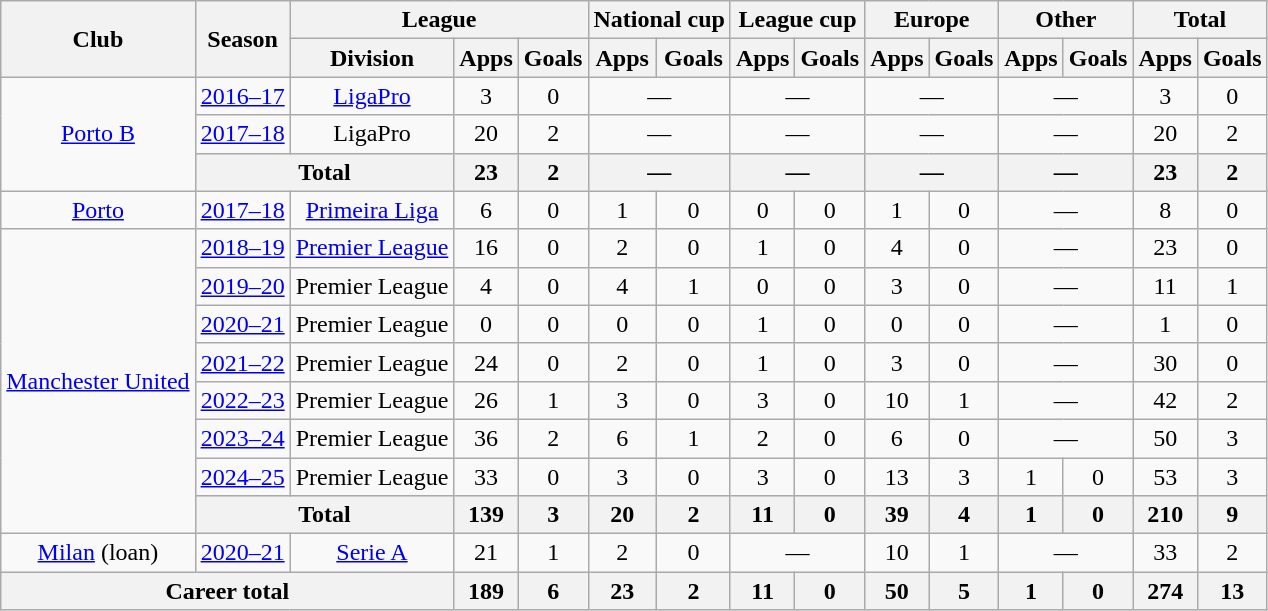<table class=wikitable style=text-align:center>
<tr>
<th rowspan=2>Club</th>
<th rowspan=2>Season</th>
<th colspan=3>League</th>
<th colspan=2>National cup</th>
<th colspan=2>League cup</th>
<th colspan=2>Europe</th>
<th colspan=2>Other</th>
<th colspan=2>Total</th>
</tr>
<tr>
<th>Division</th>
<th>Apps</th>
<th>Goals</th>
<th>Apps</th>
<th>Goals</th>
<th>Apps</th>
<th>Goals</th>
<th>Apps</th>
<th>Goals</th>
<th>Apps</th>
<th>Goals</th>
<th>Apps</th>
<th>Goals</th>
</tr>
<tr>
<td rowspan=3><a href='#'>Porto B</a></td>
<td><a href='#'>2016–17</a></td>
<td><a href='#'>LigaPro</a></td>
<td>3</td>
<td>0</td>
<td colspan=2>—</td>
<td colspan=2>—</td>
<td colspan=2>—</td>
<td colspan=2>—</td>
<td>3</td>
<td>0</td>
</tr>
<tr>
<td><a href='#'>2017–18</a></td>
<td>LigaPro</td>
<td>20</td>
<td>2</td>
<td colspan=2>—</td>
<td colspan=2>—</td>
<td colspan=2>—</td>
<td colspan=2>—</td>
<td>20</td>
<td>2</td>
</tr>
<tr>
<th colspan=2>Total</th>
<th>23</th>
<th>2</th>
<th colspan=2>—</th>
<th colspan=2>—</th>
<th colspan=2>—</th>
<th colspan=2>—</th>
<th>23</th>
<th>2</th>
</tr>
<tr>
<td><a href='#'>Porto</a></td>
<td><a href='#'>2017–18</a></td>
<td><a href='#'>Primeira Liga</a></td>
<td>6</td>
<td>0</td>
<td>1</td>
<td>0</td>
<td>0</td>
<td>0</td>
<td>1</td>
<td>0</td>
<td colspan=2>—</td>
<td>8</td>
<td>0</td>
</tr>
<tr>
<td rowspan=8><a href='#'>Manchester United</a></td>
<td><a href='#'>2018–19</a></td>
<td><a href='#'>Premier League</a></td>
<td>16</td>
<td>0</td>
<td>2</td>
<td>0</td>
<td>1</td>
<td>0</td>
<td>4</td>
<td>0</td>
<td colspan=2>—</td>
<td>23</td>
<td>0</td>
</tr>
<tr>
<td><a href='#'>2019–20</a></td>
<td>Premier League</td>
<td>4</td>
<td>0</td>
<td>4</td>
<td>1</td>
<td>0</td>
<td>0</td>
<td>3</td>
<td>0</td>
<td colspan=2>—</td>
<td>11</td>
<td>1</td>
</tr>
<tr>
<td><a href='#'>2020–21</a></td>
<td>Premier League</td>
<td>0</td>
<td>0</td>
<td>0</td>
<td>0</td>
<td>1</td>
<td>0</td>
<td>0</td>
<td>0</td>
<td colspan=2>—</td>
<td>1</td>
<td>0</td>
</tr>
<tr>
<td><a href='#'>2021–22</a></td>
<td>Premier League</td>
<td>24</td>
<td>0</td>
<td>2</td>
<td>0</td>
<td>1</td>
<td>0</td>
<td>3</td>
<td>0</td>
<td colspan=2>—</td>
<td>30</td>
<td>0</td>
</tr>
<tr>
<td><a href='#'>2022–23</a></td>
<td>Premier League</td>
<td>26</td>
<td>1</td>
<td>3</td>
<td>0</td>
<td>3</td>
<td>0</td>
<td>10</td>
<td>1</td>
<td colspan=2>—</td>
<td>42</td>
<td>2</td>
</tr>
<tr>
<td><a href='#'>2023–24</a></td>
<td>Premier League</td>
<td>36</td>
<td>2</td>
<td>6</td>
<td>1</td>
<td>2</td>
<td>0</td>
<td>6</td>
<td>0</td>
<td colspan=2>—</td>
<td>50</td>
<td>3</td>
</tr>
<tr>
<td><a href='#'>2024–25</a></td>
<td>Premier League</td>
<td>33</td>
<td>0</td>
<td>3</td>
<td>0</td>
<td>3</td>
<td>0</td>
<td>13</td>
<td>3</td>
<td>1</td>
<td>0</td>
<td>53</td>
<td>3</td>
</tr>
<tr>
<th colspan=2>Total</th>
<th>139</th>
<th>3</th>
<th>20</th>
<th>2</th>
<th>11</th>
<th>0</th>
<th>39</th>
<th>4</th>
<th>1</th>
<th>0</th>
<th>210</th>
<th>9</th>
</tr>
<tr>
<td><a href='#'>Milan</a> (loan)</td>
<td><a href='#'>2020–21</a></td>
<td><a href='#'>Serie A</a></td>
<td>21</td>
<td>1</td>
<td>2</td>
<td>0</td>
<td colspan=2>—</td>
<td>10</td>
<td>1</td>
<td colspan=2>—</td>
<td>33</td>
<td>2</td>
</tr>
<tr>
<th colspan=3>Career total</th>
<th>189</th>
<th>6</th>
<th>23</th>
<th>2</th>
<th>11</th>
<th>0</th>
<th>50</th>
<th>5</th>
<th>1</th>
<th>0</th>
<th>274</th>
<th>13</th>
</tr>
</table>
